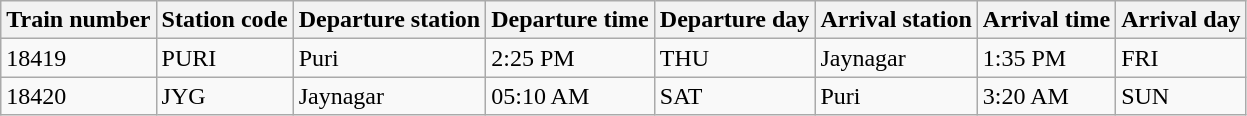<table class="wikitable">
<tr>
<th>Train number</th>
<th>Station code</th>
<th>Departure station</th>
<th>Departure time</th>
<th>Departure day</th>
<th>Arrival station</th>
<th>Arrival time</th>
<th>Arrival day</th>
</tr>
<tr>
<td>18419</td>
<td>PURI</td>
<td>Puri</td>
<td>2:25 PM</td>
<td>THU</td>
<td>Jaynagar</td>
<td>1:35 PM</td>
<td>FRI</td>
</tr>
<tr>
<td>18420</td>
<td>JYG</td>
<td>Jaynagar</td>
<td>05:10 AM</td>
<td>SAT</td>
<td>Puri</td>
<td>3:20 AM</td>
<td>SUN</td>
</tr>
</table>
